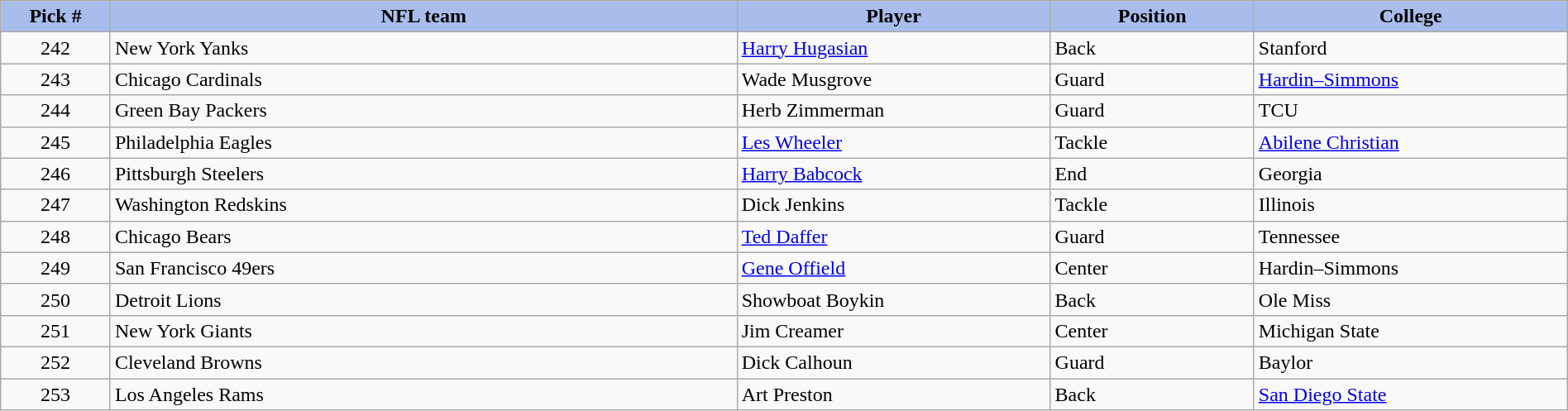<table class="wikitable sortable sortable" style="width: 100%">
<tr>
<th style="background:#A8BDEC;" width=7%>Pick #</th>
<th width=40% style="background:#A8BDEC;">NFL team</th>
<th width=20% style="background:#A8BDEC;">Player</th>
<th width=13% style="background:#A8BDEC;">Position</th>
<th style="background:#A8BDEC;">College</th>
</tr>
<tr>
<td align=center>242</td>
<td>New York Yanks</td>
<td><a href='#'>Harry Hugasian</a></td>
<td>Back</td>
<td>Stanford</td>
</tr>
<tr>
<td align=center>243</td>
<td>Chicago Cardinals</td>
<td>Wade Musgrove</td>
<td>Guard</td>
<td><a href='#'>Hardin–Simmons</a></td>
</tr>
<tr>
<td align=center>244</td>
<td>Green Bay Packers</td>
<td>Herb Zimmerman</td>
<td>Guard</td>
<td>TCU</td>
</tr>
<tr>
<td align=center>245</td>
<td>Philadelphia Eagles</td>
<td><a href='#'>Les Wheeler</a></td>
<td>Tackle</td>
<td><a href='#'>Abilene Christian</a></td>
</tr>
<tr>
<td align=center>246</td>
<td>Pittsburgh Steelers</td>
<td><a href='#'>Harry Babcock</a></td>
<td>End</td>
<td>Georgia</td>
</tr>
<tr>
<td align=center>247</td>
<td>Washington Redskins</td>
<td>Dick Jenkins</td>
<td>Tackle</td>
<td>Illinois</td>
</tr>
<tr>
<td align=center>248</td>
<td>Chicago Bears</td>
<td><a href='#'>Ted Daffer</a></td>
<td>Guard</td>
<td>Tennessee</td>
</tr>
<tr>
<td align=center>249</td>
<td>San Francisco 49ers</td>
<td><a href='#'>Gene Offield</a></td>
<td>Center</td>
<td>Hardin–Simmons</td>
</tr>
<tr>
<td align=center>250</td>
<td>Detroit Lions</td>
<td>Showboat Boykin</td>
<td>Back</td>
<td>Ole Miss</td>
</tr>
<tr>
<td align=center>251</td>
<td>New York Giants</td>
<td>Jim Creamer</td>
<td>Center</td>
<td>Michigan State</td>
</tr>
<tr>
<td align=center>252</td>
<td>Cleveland Browns</td>
<td>Dick Calhoun</td>
<td>Guard</td>
<td>Baylor</td>
</tr>
<tr>
<td align=center>253</td>
<td>Los Angeles Rams</td>
<td>Art Preston</td>
<td>Back</td>
<td><a href='#'>San Diego State</a></td>
</tr>
</table>
